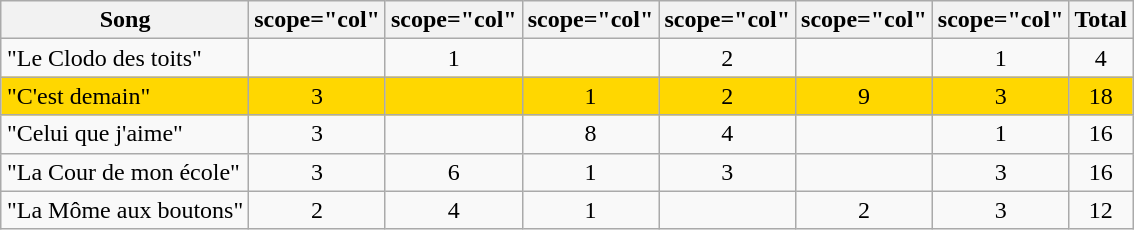<table class="wikitable plainrowheaders" style="margin: 1em auto 1em auto; text-align:center;">
<tr>
<th scope="col">Song</th>
<th>scope="col" </th>
<th>scope="col" </th>
<th>scope="col" </th>
<th>scope="col" </th>
<th>scope="col" </th>
<th>scope="col" </th>
<th scope="col">Total</th>
</tr>
<tr>
<td align="left">"Le Clodo des toits"</td>
<td></td>
<td>1</td>
<td></td>
<td>2</td>
<td></td>
<td>1</td>
<td>4</td>
</tr>
<tr style="background:gold">
<td align="left">"C'est demain"</td>
<td>3</td>
<td></td>
<td>1</td>
<td>2</td>
<td>9</td>
<td>3</td>
<td>18</td>
</tr>
<tr>
<td align="left">"Celui que j'aime"</td>
<td>3</td>
<td></td>
<td>8</td>
<td>4</td>
<td></td>
<td>1</td>
<td>16</td>
</tr>
<tr>
<td align="left">"La Cour de mon école"</td>
<td>3</td>
<td>6</td>
<td>1</td>
<td>3</td>
<td></td>
<td>3</td>
<td>16</td>
</tr>
<tr>
<td align="left">"La Môme aux boutons"</td>
<td>2</td>
<td>4</td>
<td>1</td>
<td></td>
<td>2</td>
<td>3</td>
<td>12</td>
</tr>
</table>
